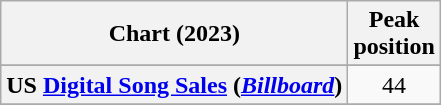<table class="wikitable sortable plainrowheaders" style="text-align:center">
<tr>
<th scope="col">Chart (2023)</th>
<th scope="col">Peak<br>position</th>
</tr>
<tr>
</tr>
<tr>
<th scope="row">US <a href='#'>Digital Song Sales</a> (<em><a href='#'>Billboard</a></em>)</th>
<td>44</td>
</tr>
<tr>
</tr>
</table>
